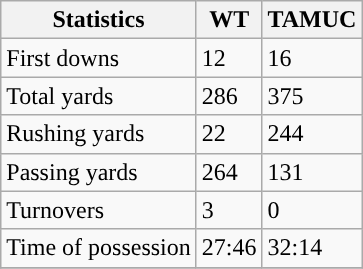<table class="wikitable">
<tr>
<th>Statistics</th>
<th>WT</th>
<th>TAMUC</th>
</tr>
<tr>
<td>First downs</td>
<td>12</td>
<td>16</td>
</tr>
<tr>
<td>Total yards</td>
<td>286</td>
<td>375</td>
</tr>
<tr>
<td>Rushing yards</td>
<td>22</td>
<td>244</td>
</tr>
<tr>
<td>Passing yards</td>
<td>264</td>
<td>131</td>
</tr>
<tr>
<td>Turnovers</td>
<td>3</td>
<td>0</td>
</tr>
<tr>
<td>Time of possession</td>
<td>27:46</td>
<td>32:14</td>
</tr>
<tr>
</tr>
</table>
